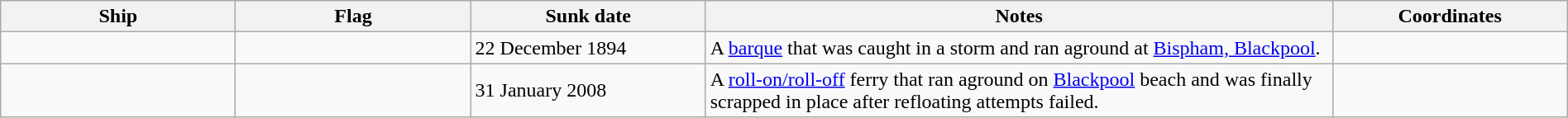<table class=wikitable | style = "width:100%">
<tr>
<th style="width:15%">Ship</th>
<th style="width:15%">Flag</th>
<th style="width:15%">Sunk date</th>
<th style="width:40%">Notes</th>
<th style="width:15%">Coordinates</th>
</tr>
<tr>
<td></td>
<td></td>
<td>22 December 1894</td>
<td>A <a href='#'>barque</a> that was caught in a storm and ran aground at <a href='#'>Bispham, Blackpool</a>.</td>
<td></td>
</tr>
<tr>
<td></td>
<td></td>
<td>31 January 2008</td>
<td>A <a href='#'>roll-on/roll-off</a> ferry that ran aground on <a href='#'>Blackpool</a> beach and was finally scrapped in place after refloating attempts failed.</td>
<td></td>
</tr>
</table>
